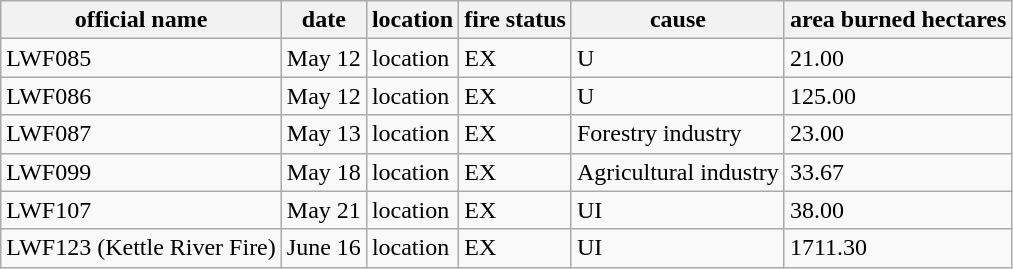<table class="wikitable">
<tr>
<th>official name</th>
<th>date</th>
<th>location</th>
<th>fire status</th>
<th>cause</th>
<th>area burned hectares</th>
</tr>
<tr>
<td>LWF085</td>
<td>May 12</td>
<td>location</td>
<td>EX</td>
<td>U</td>
<td>21.00</td>
</tr>
<tr>
<td>LWF086</td>
<td>May 12</td>
<td>location</td>
<td>EX</td>
<td>U</td>
<td>125.00</td>
</tr>
<tr>
<td>LWF087</td>
<td>May 13</td>
<td>location</td>
<td>EX</td>
<td>Forestry industry</td>
<td>23.00</td>
</tr>
<tr>
<td>LWF099</td>
<td>May 18</td>
<td>location</td>
<td>EX</td>
<td>Agricultural industry</td>
<td>33.67</td>
</tr>
<tr>
<td>LWF107</td>
<td>May 21</td>
<td>location</td>
<td>EX</td>
<td>UI</td>
<td>38.00</td>
</tr>
<tr>
<td>LWF123 (Kettle River Fire)</td>
<td>June 16</td>
<td>location</td>
<td>EX</td>
<td>UI</td>
<td>1711.30</td>
</tr>
</table>
